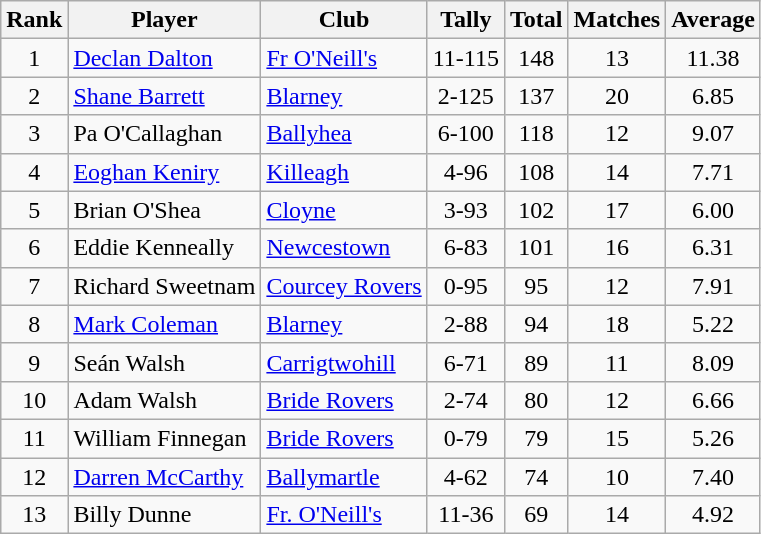<table class="wikitable">
<tr>
<th>Rank</th>
<th>Player</th>
<th>Club</th>
<th>Tally</th>
<th>Total</th>
<th>Matches</th>
<th>Average</th>
</tr>
<tr>
<td rowspan="1" style="text-align:center;">1</td>
<td><a href='#'>Declan Dalton</a></td>
<td><a href='#'>Fr O'Neill's</a></td>
<td align=center>11-115</td>
<td align=center>148</td>
<td align=center>13</td>
<td align=center>11.38</td>
</tr>
<tr>
<td rowspan="1" style="text-align:center;">2</td>
<td><a href='#'>Shane Barrett</a></td>
<td><a href='#'>Blarney</a></td>
<td align=center>2-125</td>
<td align=center>137</td>
<td align=center>20</td>
<td align=center>6.85</td>
</tr>
<tr>
<td rowspan="1" style="text-align:center;">3</td>
<td>Pa O'Callaghan</td>
<td><a href='#'>Ballyhea</a></td>
<td align=center>6-100</td>
<td align=center>118</td>
<td align=center>12</td>
<td align=center>9.07</td>
</tr>
<tr>
<td rowspan="1" style="text-align:center;">4</td>
<td><a href='#'>Eoghan Keniry</a></td>
<td><a href='#'>Killeagh</a></td>
<td align=center>4-96</td>
<td align=center>108</td>
<td align=center>14</td>
<td align=center>7.71</td>
</tr>
<tr>
<td rowspan="1" style="text-align:center;">5</td>
<td>Brian O'Shea</td>
<td><a href='#'>Cloyne</a></td>
<td align=center>3-93</td>
<td align=center>102</td>
<td align=center>17</td>
<td align=center>6.00</td>
</tr>
<tr>
<td rowspan="1" style="text-align:center;">6</td>
<td>Eddie Kenneally</td>
<td><a href='#'>Newcestown</a></td>
<td align=center>6-83</td>
<td align=center>101</td>
<td align=center>16</td>
<td align=center>6.31</td>
</tr>
<tr>
<td rowspan="1" style="text-align:center;">7</td>
<td>Richard Sweetnam</td>
<td><a href='#'>Courcey Rovers</a></td>
<td align=center>0-95</td>
<td align=center>95</td>
<td align=center>12</td>
<td align=center>7.91</td>
</tr>
<tr>
<td rowspan="1" style="text-align:center;">8</td>
<td><a href='#'>Mark Coleman</a></td>
<td><a href='#'>Blarney</a></td>
<td align=center>2-88</td>
<td align=center>94</td>
<td align=center>18</td>
<td align=center>5.22</td>
</tr>
<tr>
<td rowspan="1" style="text-align:center;">9</td>
<td>Seán Walsh</td>
<td><a href='#'>Carrigtwohill</a></td>
<td align=center>6-71</td>
<td align=center>89</td>
<td align=center>11</td>
<td align=center>8.09</td>
</tr>
<tr>
<td rowspan="1" style="text-align:center;">10</td>
<td>Adam Walsh</td>
<td><a href='#'>Bride Rovers</a></td>
<td align=center>2-74</td>
<td align=center>80</td>
<td align=center>12</td>
<td align=center>6.66</td>
</tr>
<tr>
<td rowspan="1" style="text-align:center;">11</td>
<td>William Finnegan</td>
<td><a href='#'>Bride Rovers</a></td>
<td align=center>0-79</td>
<td align=center>79</td>
<td align=center>15</td>
<td align=center>5.26</td>
</tr>
<tr>
<td rowspan="1" style="text-align:center;">12</td>
<td><a href='#'>Darren McCarthy</a></td>
<td><a href='#'>Ballymartle</a></td>
<td align=center>4-62</td>
<td align=center>74</td>
<td align=center>10</td>
<td align=center>7.40</td>
</tr>
<tr>
<td rowspan="1" style="text-align:center;">13</td>
<td>Billy Dunne</td>
<td><a href='#'>Fr. O'Neill's</a></td>
<td align=center>11-36</td>
<td align=center>69</td>
<td align=center>14</td>
<td align=center>4.92</td>
</tr>
</table>
